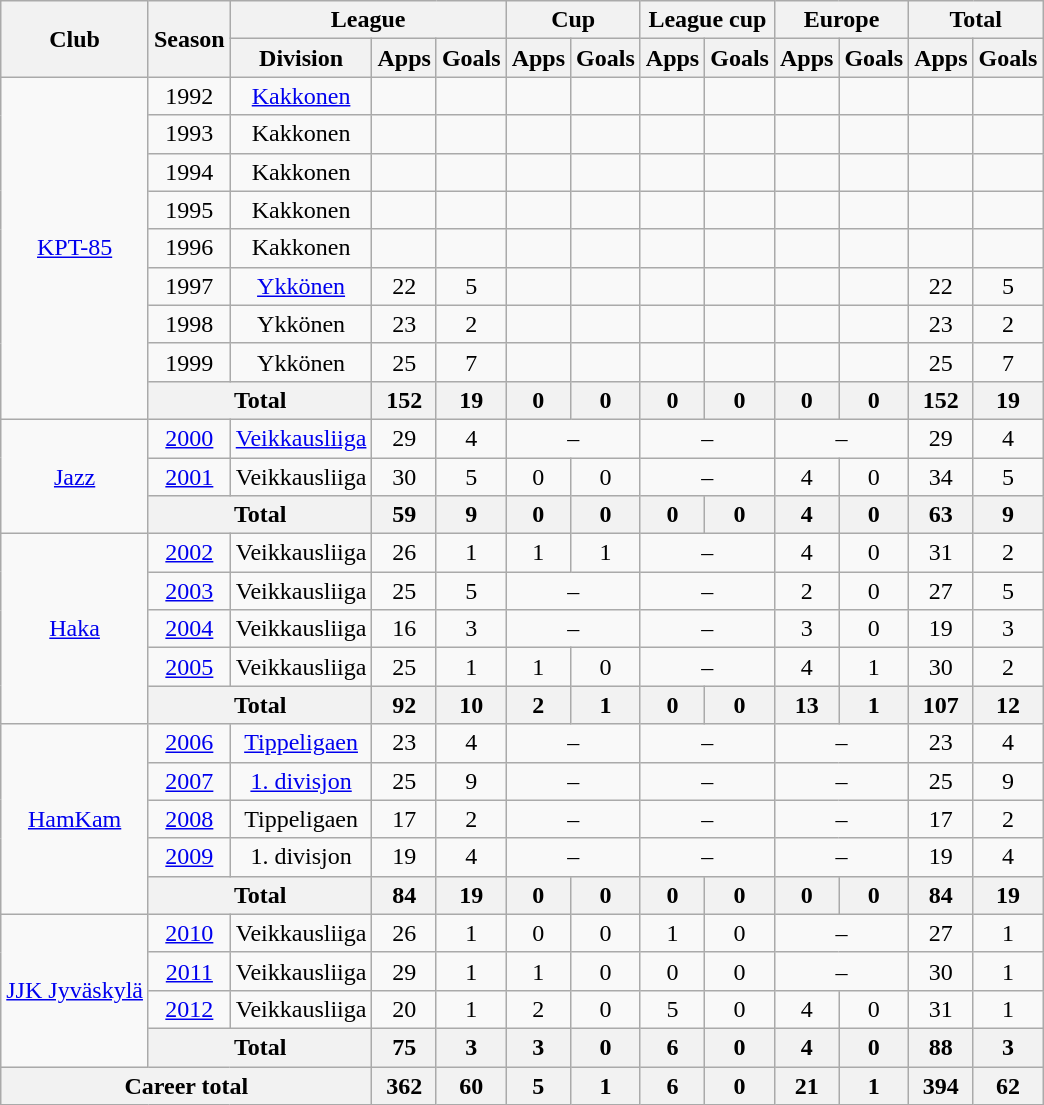<table class="wikitable" style="text-align:center">
<tr>
<th rowspan="2">Club</th>
<th rowspan="2">Season</th>
<th colspan="3">League</th>
<th colspan="2">Cup</th>
<th colspan="2">League cup</th>
<th colspan="2">Europe</th>
<th colspan="2">Total</th>
</tr>
<tr>
<th>Division</th>
<th>Apps</th>
<th>Goals</th>
<th>Apps</th>
<th>Goals</th>
<th>Apps</th>
<th>Goals</th>
<th>Apps</th>
<th>Goals</th>
<th>Apps</th>
<th>Goals</th>
</tr>
<tr>
<td rowspan="9"><a href='#'>KPT-85</a></td>
<td>1992</td>
<td><a href='#'>Kakkonen</a></td>
<td></td>
<td></td>
<td></td>
<td></td>
<td></td>
<td></td>
<td></td>
<td></td>
<td></td>
<td></td>
</tr>
<tr>
<td>1993</td>
<td>Kakkonen</td>
<td></td>
<td></td>
<td></td>
<td></td>
<td></td>
<td></td>
<td></td>
<td></td>
<td></td>
<td></td>
</tr>
<tr>
<td>1994</td>
<td>Kakkonen</td>
<td></td>
<td></td>
<td></td>
<td></td>
<td></td>
<td></td>
<td></td>
<td></td>
<td></td>
<td></td>
</tr>
<tr>
<td>1995</td>
<td>Kakkonen</td>
<td></td>
<td></td>
<td></td>
<td></td>
<td></td>
<td></td>
<td></td>
<td></td>
<td></td>
<td></td>
</tr>
<tr>
<td>1996</td>
<td>Kakkonen</td>
<td></td>
<td></td>
<td></td>
<td></td>
<td></td>
<td></td>
<td></td>
<td></td>
<td></td>
<td></td>
</tr>
<tr>
<td>1997</td>
<td><a href='#'>Ykkönen</a></td>
<td>22</td>
<td>5</td>
<td></td>
<td></td>
<td></td>
<td></td>
<td></td>
<td></td>
<td>22</td>
<td>5</td>
</tr>
<tr>
<td>1998</td>
<td>Ykkönen</td>
<td>23</td>
<td>2</td>
<td></td>
<td></td>
<td></td>
<td></td>
<td></td>
<td></td>
<td>23</td>
<td>2</td>
</tr>
<tr>
<td>1999</td>
<td>Ykkönen</td>
<td>25</td>
<td>7</td>
<td></td>
<td></td>
<td></td>
<td></td>
<td></td>
<td></td>
<td>25</td>
<td>7</td>
</tr>
<tr>
<th colspan="2">Total</th>
<th>152</th>
<th>19</th>
<th>0</th>
<th>0</th>
<th>0</th>
<th>0</th>
<th>0</th>
<th>0</th>
<th>152</th>
<th>19</th>
</tr>
<tr>
<td rowspan=3><a href='#'>Jazz</a></td>
<td><a href='#'>2000</a></td>
<td><a href='#'>Veikkausliiga</a></td>
<td>29</td>
<td>4</td>
<td colspan=2>–</td>
<td colspan=2>–</td>
<td colspan=2>–</td>
<td>29</td>
<td>4</td>
</tr>
<tr>
<td><a href='#'>2001</a></td>
<td>Veikkausliiga</td>
<td>30</td>
<td>5</td>
<td>0</td>
<td>0</td>
<td colspan=2>–</td>
<td>4</td>
<td>0</td>
<td>34</td>
<td>5</td>
</tr>
<tr>
<th colspan="2">Total</th>
<th>59</th>
<th>9</th>
<th>0</th>
<th>0</th>
<th>0</th>
<th>0</th>
<th>4</th>
<th>0</th>
<th>63</th>
<th>9</th>
</tr>
<tr>
<td rowspan=5><a href='#'>Haka</a></td>
<td><a href='#'>2002</a></td>
<td>Veikkausliiga</td>
<td>26</td>
<td>1</td>
<td>1</td>
<td>1</td>
<td colspan=2>–</td>
<td>4</td>
<td>0</td>
<td>31</td>
<td>2</td>
</tr>
<tr>
<td><a href='#'>2003</a></td>
<td>Veikkausliiga</td>
<td>25</td>
<td>5</td>
<td colspan=2>–</td>
<td colspan=2>–</td>
<td>2</td>
<td>0</td>
<td>27</td>
<td>5</td>
</tr>
<tr>
<td><a href='#'>2004</a></td>
<td>Veikkausliiga</td>
<td>16</td>
<td>3</td>
<td colspan=2>–</td>
<td colspan=2>–</td>
<td>3</td>
<td>0</td>
<td>19</td>
<td>3</td>
</tr>
<tr>
<td><a href='#'>2005</a></td>
<td>Veikkausliiga</td>
<td>25</td>
<td>1</td>
<td>1</td>
<td>0</td>
<td colspan=2>–</td>
<td>4</td>
<td>1</td>
<td>30</td>
<td>2</td>
</tr>
<tr>
<th colspan="2">Total</th>
<th>92</th>
<th>10</th>
<th>2</th>
<th>1</th>
<th>0</th>
<th>0</th>
<th>13</th>
<th>1</th>
<th>107</th>
<th>12</th>
</tr>
<tr>
<td rowspan=5><a href='#'>HamKam</a></td>
<td><a href='#'>2006</a></td>
<td><a href='#'>Tippeligaen</a></td>
<td>23</td>
<td>4</td>
<td colspan=2>–</td>
<td colspan=2>–</td>
<td colspan=2>–</td>
<td>23</td>
<td>4</td>
</tr>
<tr>
<td><a href='#'>2007</a></td>
<td><a href='#'>1. divisjon</a></td>
<td>25</td>
<td>9</td>
<td colspan=2>–</td>
<td colspan=2>–</td>
<td colspan=2>–</td>
<td>25</td>
<td>9</td>
</tr>
<tr>
<td><a href='#'>2008</a></td>
<td>Tippeligaen</td>
<td>17</td>
<td>2</td>
<td colspan=2>–</td>
<td colspan=2>–</td>
<td colspan=2>–</td>
<td>17</td>
<td>2</td>
</tr>
<tr>
<td><a href='#'>2009</a></td>
<td>1. divisjon</td>
<td>19</td>
<td>4</td>
<td colspan=2>–</td>
<td colspan=2>–</td>
<td colspan=2>–</td>
<td>19</td>
<td>4</td>
</tr>
<tr>
<th colspan="2">Total</th>
<th>84</th>
<th>19</th>
<th>0</th>
<th>0</th>
<th>0</th>
<th>0</th>
<th>0</th>
<th>0</th>
<th>84</th>
<th>19</th>
</tr>
<tr>
<td rowspan=4><a href='#'>JJK Jyväskylä</a></td>
<td><a href='#'>2010</a></td>
<td>Veikkausliiga</td>
<td>26</td>
<td>1</td>
<td>0</td>
<td>0</td>
<td>1</td>
<td>0</td>
<td colspan=2>–</td>
<td>27</td>
<td>1</td>
</tr>
<tr>
<td><a href='#'>2011</a></td>
<td>Veikkausliiga</td>
<td>29</td>
<td>1</td>
<td>1</td>
<td>0</td>
<td>0</td>
<td>0</td>
<td colspan=2>–</td>
<td>30</td>
<td>1</td>
</tr>
<tr>
<td><a href='#'>2012</a></td>
<td>Veikkausliiga</td>
<td>20</td>
<td>1</td>
<td>2</td>
<td>0</td>
<td>5</td>
<td>0</td>
<td>4</td>
<td>0</td>
<td>31</td>
<td>1</td>
</tr>
<tr>
<th colspan="2">Total</th>
<th>75</th>
<th>3</th>
<th>3</th>
<th>0</th>
<th>6</th>
<th>0</th>
<th>4</th>
<th>0</th>
<th>88</th>
<th>3</th>
</tr>
<tr>
<th colspan="3">Career total</th>
<th>362</th>
<th>60</th>
<th>5</th>
<th>1</th>
<th>6</th>
<th>0</th>
<th>21</th>
<th>1</th>
<th>394</th>
<th>62</th>
</tr>
</table>
